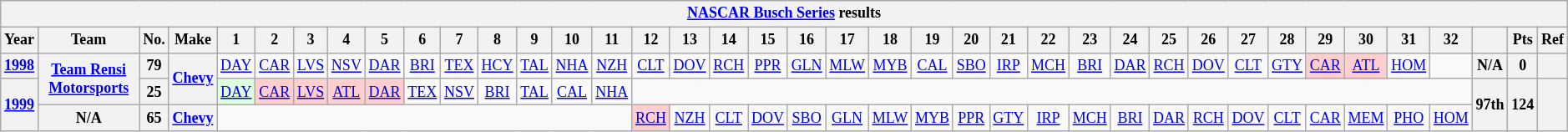<table class="wikitable" style="text-align:center; font-size:75%">
<tr>
<th colspan=42><a href='#'>NASCAR Busch Series</a> results</th>
</tr>
<tr>
<th>Year</th>
<th>Team</th>
<th>No.</th>
<th>Make</th>
<th>1</th>
<th>2</th>
<th>3</th>
<th>4</th>
<th>5</th>
<th>6</th>
<th>7</th>
<th>8</th>
<th>9</th>
<th>10</th>
<th>11</th>
<th>12</th>
<th>13</th>
<th>14</th>
<th>15</th>
<th>16</th>
<th>17</th>
<th>18</th>
<th>19</th>
<th>20</th>
<th>21</th>
<th>22</th>
<th>23</th>
<th>24</th>
<th>25</th>
<th>26</th>
<th>27</th>
<th>28</th>
<th>29</th>
<th>30</th>
<th>31</th>
<th>32</th>
<th></th>
<th>Pts</th>
<th>Ref</th>
</tr>
<tr>
<th><a href='#'>1998</a></th>
<th rowspan=2><a href='#'>Team Rensi Motorsports</a></th>
<th>79</th>
<th rowspan=2><a href='#'>Chevy</a></th>
<td><a href='#'>DAY</a></td>
<td><a href='#'>CAR</a></td>
<td><a href='#'>LVS</a></td>
<td><a href='#'>NSV</a></td>
<td><a href='#'>DAR</a></td>
<td><a href='#'>BRI</a></td>
<td><a href='#'>TEX</a></td>
<td><a href='#'>HCY</a></td>
<td><a href='#'>TAL</a></td>
<td><a href='#'>NHA</a></td>
<td><a href='#'>NZH</a></td>
<td><a href='#'>CLT</a></td>
<td><a href='#'>DOV</a></td>
<td><a href='#'>RCH</a></td>
<td><a href='#'>PPR</a></td>
<td><a href='#'>GLN</a></td>
<td><a href='#'>MLW</a></td>
<td><a href='#'>MYB</a></td>
<td><a href='#'>CAL</a></td>
<td><a href='#'>SBO</a></td>
<td><a href='#'>IRP</a></td>
<td><a href='#'>MCH</a></td>
<td><a href='#'>BRI</a></td>
<td><a href='#'>DAR</a></td>
<td><a href='#'>RCH</a></td>
<td><a href='#'>DOV</a></td>
<td><a href='#'>CLT</a></td>
<td><a href='#'>GTY</a></td>
<td style="background:#FFCFCF;"><a href='#'>CAR</a><br></td>
<td style="background:#FFCFCF;"><a href='#'>ATL</a><br></td>
<td><a href='#'>HOM</a></td>
<td></td>
<th>N/A</th>
<th>0</th>
<th></th>
</tr>
<tr>
<th rowspan=2><a href='#'>1999</a></th>
<th>25</th>
<td style="background:#DFFFDF;"><a href='#'>DAY</a><br></td>
<td style="background:#FFCFCF;"><a href='#'>CAR</a><br></td>
<td style="background:#FFCFCF;"><a href='#'>LVS</a><br></td>
<td style="background:#FFCFCF;"><a href='#'>ATL</a><br></td>
<td style="background:#FFCFCF;"><a href='#'>DAR</a><br></td>
<td><a href='#'>TEX</a></td>
<td><a href='#'>NSV</a></td>
<td><a href='#'>BRI</a></td>
<td><a href='#'>TAL</a></td>
<td><a href='#'>CAL</a></td>
<td><a href='#'>NHA</a></td>
<td colspan=21></td>
<th rowspan=2>97th</th>
<th rowspan=2>124</th>
<th rowspan=2></th>
</tr>
<tr>
<th>N/A</th>
<th>65</th>
<th><a href='#'>Chevy</a></th>
<td colspan=11></td>
<td style="background:#FFCFCF;"><a href='#'>RCH</a><br></td>
<td><a href='#'>NZH</a></td>
<td><a href='#'>CLT</a></td>
<td><a href='#'>DOV</a></td>
<td><a href='#'>SBO</a></td>
<td><a href='#'>GLN</a></td>
<td><a href='#'>MLW</a></td>
<td><a href='#'>MYB</a></td>
<td><a href='#'>PPR</a></td>
<td><a href='#'>GTY</a></td>
<td><a href='#'>IRP</a></td>
<td><a href='#'>MCH</a></td>
<td><a href='#'>BRI</a></td>
<td><a href='#'>DAR</a></td>
<td><a href='#'>RCH</a></td>
<td><a href='#'>DOV</a></td>
<td><a href='#'>CLT</a></td>
<td><a href='#'>CAR</a></td>
<td><a href='#'>MEM</a></td>
<td><a href='#'>PHO</a></td>
<td><a href='#'>HOM</a></td>
</tr>
</table>
